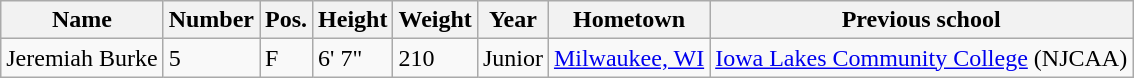<table class="wikitable sortable" border="1">
<tr>
<th>Name</th>
<th>Number</th>
<th>Pos.</th>
<th>Height</th>
<th>Weight</th>
<th>Year</th>
<th>Hometown</th>
<th class="unsortable">Previous school</th>
</tr>
<tr>
<td>Jeremiah Burke</td>
<td>5</td>
<td>F</td>
<td>6' 7"</td>
<td>210</td>
<td>Junior</td>
<td><a href='#'>Milwaukee, WI</a></td>
<td><a href='#'>Iowa Lakes Community College</a> (NJCAA)</td>
</tr>
</table>
